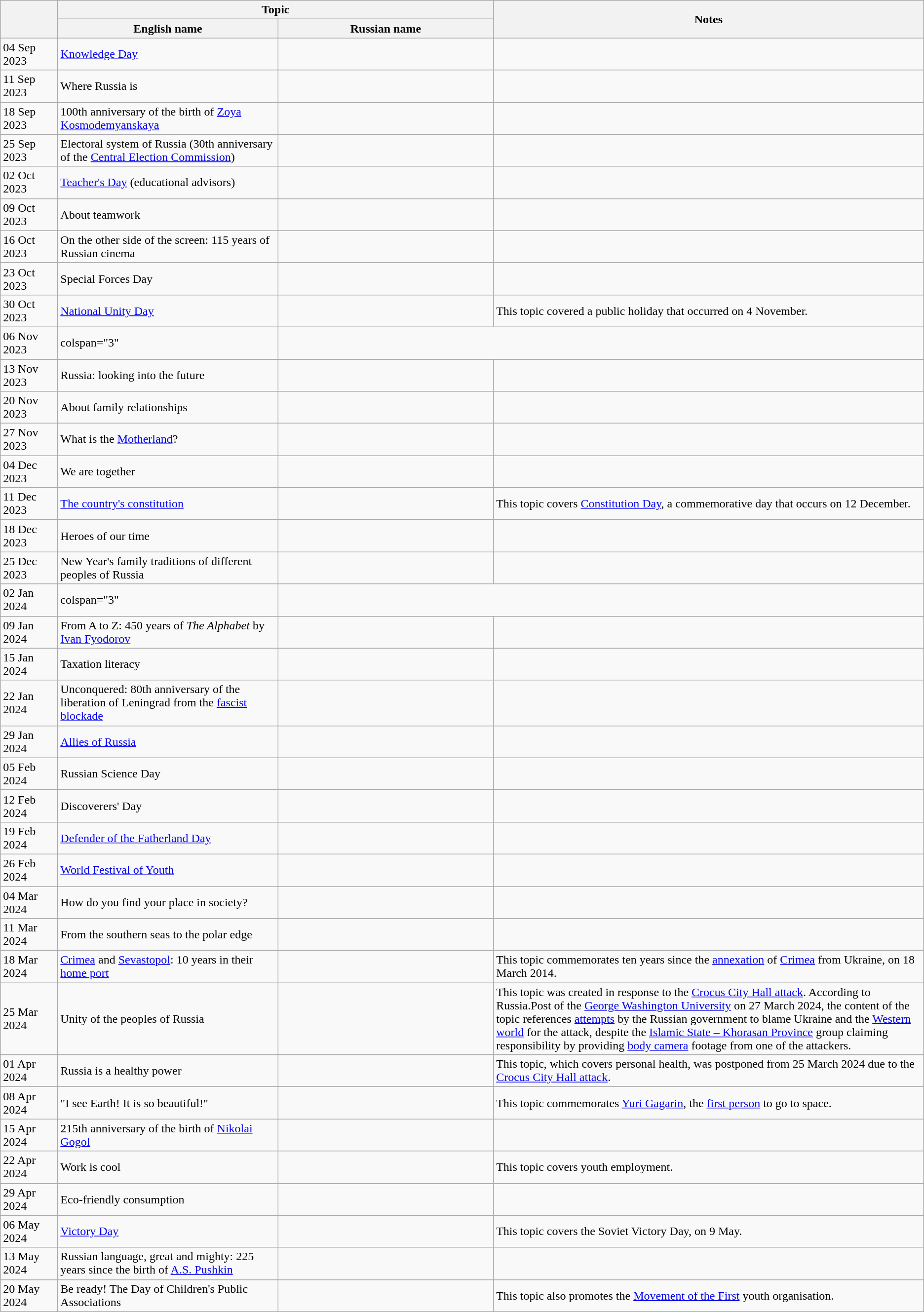<table class="wikitable sortable sticky-header-multi">
<tr>
<th style="min-width:70px" rowspan=2 data-sort-type=date></th>
<th colspan=2>Topic</th>
<th style="width:50%" rowspan=2 class="unsortable">Notes</th>
</tr>
<tr>
<th style="width:25%">English name</th>
<th style="width:25%">Russian name</th>
</tr>
<tr>
<td>04 Sep 2023</td>
<td><a href='#'>Knowledge Day</a></td>
<td></td>
<td></td>
</tr>
<tr>
<td>11 Sep 2023</td>
<td>Where Russia is</td>
<td></td>
<td></td>
</tr>
<tr>
<td>18 Sep 2023</td>
<td>100th anniversary of the birth of <a href='#'>Zoya Kosmodemyanskaya</a></td>
<td></td>
<td></td>
</tr>
<tr>
<td>25 Sep 2023</td>
<td>Electoral system of Russia (30th anniversary of the <a href='#'>Central Election Commission</a>)</td>
<td></td>
<td></td>
</tr>
<tr>
<td>02 Oct 2023</td>
<td><a href='#'>Teacher's Day</a> (educational advisors)</td>
<td></td>
<td></td>
</tr>
<tr>
<td>09 Oct 2023</td>
<td>About teamwork</td>
<td></td>
<td></td>
</tr>
<tr>
<td>16 Oct 2023</td>
<td>On the other side of the screen: 115 years of Russian cinema</td>
<td></td>
<td></td>
</tr>
<tr>
<td>23 Oct 2023</td>
<td>Special Forces Day</td>
<td></td>
<td></td>
</tr>
<tr>
<td>30 Oct 2023</td>
<td><a href='#'>National Unity Day</a></td>
<td></td>
<td>This topic covered a public holiday that occurred on 4 November.</td>
</tr>
<tr>
<td>06 Nov 2023</td>
<td>colspan="3" </td>
</tr>
<tr>
<td>13 Nov 2023</td>
<td>Russia: looking into the future</td>
<td></td>
<td></td>
</tr>
<tr>
<td>20 Nov 2023</td>
<td>About family relationships</td>
<td></td>
<td></td>
</tr>
<tr>
<td>27 Nov 2023</td>
<td>What is the <a href='#'>Motherland</a>?</td>
<td></td>
<td></td>
</tr>
<tr>
<td>04 Dec 2023</td>
<td>We are together</td>
<td></td>
<td></td>
</tr>
<tr>
<td>11 Dec 2023</td>
<td><a href='#'>The country's constitution</a></td>
<td></td>
<td>This topic covers <a href='#'>Constitution Day</a>, a commemorative day that occurs on 12 December.</td>
</tr>
<tr>
<td>18 Dec 2023</td>
<td>Heroes of our time</td>
<td></td>
<td></td>
</tr>
<tr>
<td>25 Dec 2023</td>
<td>New Year's family traditions of different peoples of Russia</td>
<td></td>
<td></td>
</tr>
<tr>
<td>02 Jan 2024</td>
<td>colspan="3" </td>
</tr>
<tr>
<td>09 Jan 2024</td>
<td>From A to Z: 450 years of <em>The Alphabet</em> by <a href='#'>Ivan Fyodorov</a></td>
<td></td>
<td></td>
</tr>
<tr>
<td>15 Jan 2024</td>
<td>Taxation literacy</td>
<td></td>
<td></td>
</tr>
<tr>
<td>22 Jan 2024</td>
<td>Unconquered: 80th anniversary of the liberation of Leningrad from the <a href='#'>fascist blockade</a></td>
<td></td>
<td></td>
</tr>
<tr>
<td>29 Jan 2024</td>
<td><a href='#'>Allies of Russia</a></td>
<td></td>
<td></td>
</tr>
<tr>
<td>05 Feb 2024</td>
<td>Russian Science Day</td>
<td></td>
<td></td>
</tr>
<tr>
<td>12 Feb 2024</td>
<td>Discoverers' Day</td>
<td></td>
<td></td>
</tr>
<tr>
<td>19 Feb 2024</td>
<td><a href='#'>Defender of the Fatherland Day</a></td>
<td></td>
<td></td>
</tr>
<tr>
<td>26 Feb 2024</td>
<td><a href='#'>World Festival of Youth</a></td>
<td></td>
<td></td>
</tr>
<tr>
<td>04 Mar 2024</td>
<td>How do you find your place in society?</td>
<td></td>
<td></td>
</tr>
<tr>
<td>11 Mar 2024</td>
<td>From the southern seas to the polar edge</td>
<td></td>
<td></td>
</tr>
<tr>
<td>18 Mar 2024</td>
<td><a href='#'>Crimea</a> and <a href='#'>Sevastopol</a>: 10 years in their <a href='#'>home port</a></td>
<td></td>
<td>This topic commemorates ten years since the <a href='#'>annexation</a> of <a href='#'>Crimea</a> from Ukraine, on 18 March 2014.</td>
</tr>
<tr>
<td>25 Mar 2024</td>
<td>Unity of the peoples of Russia</td>
<td></td>
<td>This topic was created in response to the <a href='#'>Crocus City Hall attack</a>. According to Russia.Post of the <a href='#'>George Washington University</a> on 27 March 2024, the content of the topic references <a href='#'>attempts</a> by the Russian government to blame Ukraine and the <a href='#'>Western world</a> for the attack, despite the <a href='#'>Islamic State – Khorasan Province</a> group claiming responsibility by providing <a href='#'>body camera</a> footage from one of the attackers.</td>
</tr>
<tr>
<td>01 Apr 2024</td>
<td>Russia is a healthy power</td>
<td></td>
<td>This topic, which covers personal health, was postponed from 25 March 2024 due to the <a href='#'>Crocus City Hall attack</a>.</td>
</tr>
<tr>
<td>08 Apr 2024</td>
<td>"I see Earth! It is so beautiful!"</td>
<td></td>
<td>This topic commemorates <a href='#'>Yuri Gagarin</a>, the <a href='#'>first person</a> to go to space.</td>
</tr>
<tr>
<td>15 Apr 2024</td>
<td>215th anniversary of the birth of <a href='#'>Nikolai Gogol</a></td>
<td></td>
<td></td>
</tr>
<tr>
<td>22 Apr 2024</td>
<td>Work is cool</td>
<td></td>
<td>This topic covers youth employment.</td>
</tr>
<tr>
<td>29 Apr 2024</td>
<td>Eco-friendly consumption</td>
<td></td>
<td></td>
</tr>
<tr>
<td>06 May 2024</td>
<td><a href='#'>Victory Day</a></td>
<td></td>
<td>This topic covers the Soviet Victory Day, on 9 May.</td>
</tr>
<tr>
<td>13 May 2024</td>
<td>Russian language, great and mighty: 225 years since the birth of <a href='#'>A.S. Pushkin</a></td>
<td></td>
<td></td>
</tr>
<tr>
<td>20 May 2024</td>
<td>Be ready! The Day of Children's Public Associations</td>
<td></td>
<td>This topic also promotes the <a href='#'>Movement of the First</a> youth organisation.</td>
</tr>
</table>
